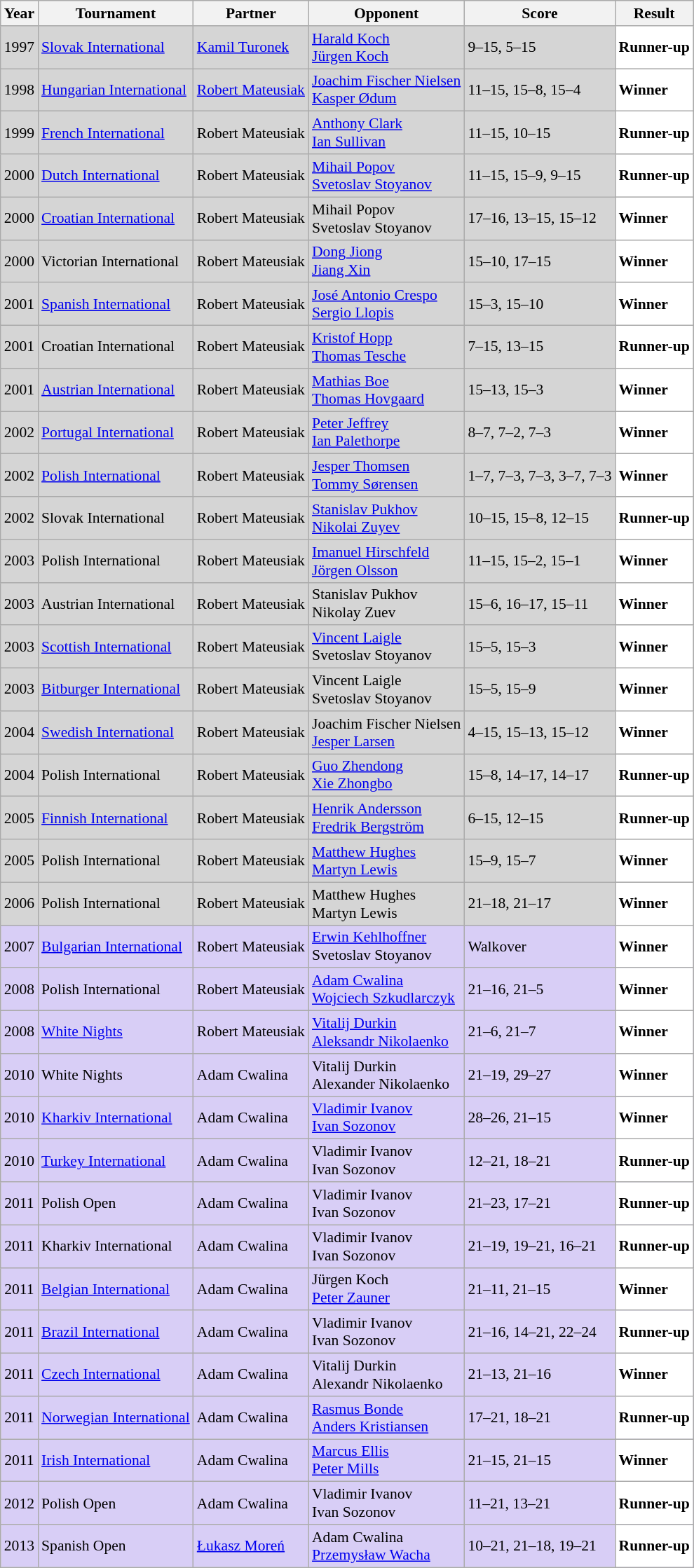<table class="sortable wikitable" style="font-size: 90%;">
<tr>
<th>Year</th>
<th>Tournament</th>
<th>Partner</th>
<th>Opponent</th>
<th>Score</th>
<th>Result</th>
</tr>
<tr style="background:#D5D5D5">
<td align="center">1997</td>
<td align="left"><a href='#'>Slovak International</a></td>
<td align="left"> <a href='#'>Kamil Turonek</a></td>
<td align="left"> <a href='#'>Harald Koch</a><br> <a href='#'>Jürgen Koch</a></td>
<td align="left">9–15, 5–15</td>
<td style="text-align:left; background:white"> <strong>Runner-up</strong></td>
</tr>
<tr style="background:#D5D5D5">
<td align="center">1998</td>
<td align="left"><a href='#'>Hungarian International</a></td>
<td align="left"> <a href='#'>Robert Mateusiak</a></td>
<td align="left"> <a href='#'>Joachim Fischer Nielsen</a><br> <a href='#'>Kasper Ødum</a></td>
<td align="left">11–15, 15–8, 15–4</td>
<td style="text-align:left; background:white"> <strong>Winner</strong></td>
</tr>
<tr style="background:#D5D5D5">
<td align="center">1999</td>
<td align="left"><a href='#'>French International</a></td>
<td align="left"> Robert Mateusiak</td>
<td align="left"> <a href='#'>Anthony Clark</a><br> <a href='#'>Ian Sullivan</a></td>
<td align="left">11–15, 10–15</td>
<td style="text-align:left; background:white"> <strong>Runner-up</strong></td>
</tr>
<tr style="background:#D5D5D5">
<td align="center">2000</td>
<td align="left"><a href='#'>Dutch International</a></td>
<td align="left"> Robert Mateusiak</td>
<td align="left"> <a href='#'>Mihail Popov</a><br> <a href='#'>Svetoslav Stoyanov</a></td>
<td align="left">11–15, 15–9, 9–15</td>
<td style="text-align:left; background:white"> <strong>Runner-up</strong></td>
</tr>
<tr style="background:#D5D5D5">
<td align="center">2000</td>
<td align="left"><a href='#'>Croatian International</a></td>
<td align="left"> Robert Mateusiak</td>
<td align="left"> Mihail Popov<br> Svetoslav Stoyanov</td>
<td align="left">17–16, 13–15, 15–12</td>
<td style="text-align:left; background:white"> <strong>Winner</strong></td>
</tr>
<tr style="background:#D5D5D5">
<td align="center">2000</td>
<td align="left">Victorian International</td>
<td align="left"> Robert Mateusiak</td>
<td align="left"> <a href='#'>Dong Jiong</a><br> <a href='#'>Jiang Xin</a></td>
<td align="left">15–10, 17–15</td>
<td style="text-align:left; background:white"> <strong>Winner</strong></td>
</tr>
<tr style="background:#D5D5D5">
<td align="center">2001</td>
<td align="left"><a href='#'>Spanish International</a></td>
<td align="left"> Robert Mateusiak</td>
<td align="left"> <a href='#'>José Antonio Crespo</a><br> <a href='#'>Sergio Llopis</a></td>
<td align="left">15–3, 15–10</td>
<td style="text-align:left; background:white"> <strong>Winner</strong></td>
</tr>
<tr style="background:#D5D5D5">
<td align="center">2001</td>
<td align="left">Croatian International</td>
<td align="left"> Robert Mateusiak</td>
<td align="left"> <a href='#'>Kristof Hopp</a><br> <a href='#'>Thomas Tesche</a></td>
<td align="left">7–15, 13–15</td>
<td style="text-align:left; background:white"> <strong>Runner-up</strong></td>
</tr>
<tr style="background:#D5D5D5">
<td align="center">2001</td>
<td align="left"><a href='#'>Austrian International</a></td>
<td align="left"> Robert Mateusiak</td>
<td align="left"> <a href='#'>Mathias Boe</a><br> <a href='#'>Thomas Hovgaard</a></td>
<td align="left">15–13, 15–3</td>
<td style="text-align:left; background:white"> <strong>Winner</strong></td>
</tr>
<tr style="background:#D5D5D5">
<td align="center">2002</td>
<td align="left"><a href='#'>Portugal International</a></td>
<td align="left"> Robert Mateusiak</td>
<td align="left"> <a href='#'>Peter Jeffrey</a><br> <a href='#'>Ian Palethorpe</a></td>
<td align="left">8–7, 7–2, 7–3</td>
<td style="text-align:left; background:white"> <strong>Winner</strong></td>
</tr>
<tr style="background:#D5D5D5">
<td align="center">2002</td>
<td align="left"><a href='#'>Polish International</a></td>
<td align="left"> Robert Mateusiak</td>
<td align="left"> <a href='#'>Jesper Thomsen</a><br> <a href='#'>Tommy Sørensen</a></td>
<td align="left">1–7, 7–3, 7–3, 3–7, 7–3</td>
<td style="text-align:left; background:white"> <strong>Winner</strong></td>
</tr>
<tr style="background:#D5D5D5">
<td align="center">2002</td>
<td align="left">Slovak International</td>
<td align="left"> Robert Mateusiak</td>
<td align="left"> <a href='#'>Stanislav Pukhov</a><br> <a href='#'>Nikolai Zuyev</a></td>
<td align="left">10–15, 15–8, 12–15</td>
<td style="text-align:left; background:white"> <strong>Runner-up</strong></td>
</tr>
<tr style="background:#D5D5D5">
<td align="center">2003</td>
<td align="left">Polish International</td>
<td align="left"> Robert Mateusiak</td>
<td align="left"> <a href='#'>Imanuel Hirschfeld</a><br> <a href='#'>Jörgen Olsson</a></td>
<td align="left">11–15, 15–2, 15–1</td>
<td style="text-align:left; background:white"> <strong>Winner</strong></td>
</tr>
<tr style="background:#D5D5D5">
<td align="center">2003</td>
<td align="left">Austrian International</td>
<td align="left"> Robert Mateusiak</td>
<td align="left"> Stanislav Pukhov<br> Nikolay Zuev</td>
<td align="left">15–6, 16–17, 15–11</td>
<td style="text-align:left; background:white"> <strong>Winner</strong></td>
</tr>
<tr style="background:#D5D5D5">
<td align="center">2003</td>
<td align="left"><a href='#'>Scottish International</a></td>
<td align="left"> Robert Mateusiak</td>
<td align="left"> <a href='#'>Vincent Laigle</a><br> Svetoslav Stoyanov</td>
<td align="left">15–5, 15–3</td>
<td style="text-align:left; background:white"> <strong>Winner</strong></td>
</tr>
<tr style="background:#D5D5D5">
<td align="center">2003</td>
<td align="left"><a href='#'>Bitburger International</a></td>
<td align="left"> Robert Mateusiak</td>
<td align="left"> Vincent Laigle<br> Svetoslav Stoyanov</td>
<td align="left">15–5, 15–9</td>
<td style="text-align:left; background:white"> <strong>Winner</strong></td>
</tr>
<tr style="background:#D5D5D5">
<td align="center">2004</td>
<td align="left"><a href='#'>Swedish International</a></td>
<td align="left"> Robert Mateusiak</td>
<td align="left"> Joachim Fischer Nielsen<br> <a href='#'>Jesper Larsen</a></td>
<td align="left">4–15, 15–13, 15–12</td>
<td style="text-align:left; background:white"> <strong>Winner</strong></td>
</tr>
<tr style="background:#D5D5D5">
<td align="center">2004</td>
<td align="left">Polish International</td>
<td align="left"> Robert Mateusiak</td>
<td align="left"> <a href='#'>Guo Zhendong</a><br> <a href='#'>Xie Zhongbo</a></td>
<td align="left">15–8, 14–17, 14–17</td>
<td style="text-align:left; background:white"> <strong>Runner-up</strong></td>
</tr>
<tr style="background:#D5D5D5">
<td align="center">2005</td>
<td align="left"><a href='#'>Finnish International</a></td>
<td align="left"> Robert Mateusiak</td>
<td align="left"> <a href='#'>Henrik Andersson</a><br> <a href='#'>Fredrik Bergström</a></td>
<td align="left">6–15, 12–15</td>
<td style="text-align:left; background:white"> <strong>Runner-up</strong></td>
</tr>
<tr style="background:#D5D5D5">
<td align="center">2005</td>
<td align="left">Polish International</td>
<td align="left"> Robert Mateusiak</td>
<td align="left"> <a href='#'>Matthew Hughes</a><br> <a href='#'>Martyn Lewis</a></td>
<td align="left">15–9, 15–7</td>
<td style="text-align:left; background:white"> <strong>Winner</strong></td>
</tr>
<tr style="background:#D5D5D5">
<td align="center">2006</td>
<td align="left">Polish International</td>
<td align="left"> Robert Mateusiak</td>
<td align="left"> Matthew Hughes<br> Martyn Lewis</td>
<td align="left">21–18, 21–17</td>
<td style="text-align:left; background:white"> <strong>Winner</strong></td>
</tr>
<tr style="background:#D8CEF6">
<td align="center">2007</td>
<td align="left"><a href='#'>Bulgarian International</a></td>
<td align="left"> Robert Mateusiak</td>
<td align="left"> <a href='#'>Erwin Kehlhoffner</a><br> Svetoslav Stoyanov</td>
<td align="left">Walkover</td>
<td style="text-align:left; background:white"> <strong>Winner</strong></td>
</tr>
<tr style="background:#D8CEF6">
<td align="center">2008</td>
<td align="left">Polish International</td>
<td align="left"> Robert Mateusiak</td>
<td align="left"> <a href='#'>Adam Cwalina</a><br> <a href='#'>Wojciech Szkudlarczyk</a></td>
<td align="left">21–16, 21–5</td>
<td style="text-align:left; background:white"> <strong>Winner</strong></td>
</tr>
<tr style="background:#D8CEF6">
<td align="center">2008</td>
<td align="left"><a href='#'>White Nights</a></td>
<td align="left"> Robert Mateusiak</td>
<td align="left"> <a href='#'>Vitalij Durkin</a><br> <a href='#'>Aleksandr Nikolaenko</a></td>
<td align="left">21–6, 21–7</td>
<td style="text-align:left; background:white"> <strong>Winner</strong></td>
</tr>
<tr style="background:#D8CEF6">
<td align="center">2010</td>
<td align="left">White Nights</td>
<td align="left"> Adam Cwalina</td>
<td align="left"> Vitalij Durkin<br> Alexander Nikolaenko</td>
<td align="left">21–19, 29–27</td>
<td style="text-align:left; background:white"> <strong>Winner</strong></td>
</tr>
<tr style="background:#D8CEF6">
<td align="center">2010</td>
<td align="left"><a href='#'>Kharkiv International</a></td>
<td align="left"> Adam Cwalina</td>
<td align="left"> <a href='#'>Vladimir Ivanov</a><br> <a href='#'>Ivan Sozonov</a></td>
<td align="left">28–26, 21–15</td>
<td style="text-align:left; background:white"> <strong>Winner</strong></td>
</tr>
<tr style="background:#D8CEF6">
<td align="center">2010</td>
<td align="left"><a href='#'>Turkey International</a></td>
<td align="left"> Adam Cwalina</td>
<td align="left"> Vladimir Ivanov<br> Ivan Sozonov</td>
<td align="left">12–21, 18–21</td>
<td style="text-align:left; background:white"> <strong>Runner-up</strong></td>
</tr>
<tr style="background:#D8CEF6">
<td align="center">2011</td>
<td align="left">Polish Open</td>
<td align="left"> Adam Cwalina</td>
<td align="left"> Vladimir Ivanov<br> Ivan Sozonov</td>
<td align="left">21–23, 17–21</td>
<td style="text-align:left; background:white"> <strong>Runner-up</strong></td>
</tr>
<tr style="background:#D8CEF6">
<td align="center">2011</td>
<td align="left">Kharkiv International</td>
<td align="left"> Adam Cwalina</td>
<td align="left"> Vladimir Ivanov<br> Ivan Sozonov</td>
<td align="left">21–19, 19–21, 16–21</td>
<td style="text-align:left; background:white"> <strong>Runner-up</strong></td>
</tr>
<tr style="background:#D8CEF6">
<td align="center">2011</td>
<td align="left"><a href='#'>Belgian International</a></td>
<td align="left"> Adam Cwalina</td>
<td align="left"> Jürgen Koch<br> <a href='#'>Peter Zauner</a></td>
<td align="left">21–11, 21–15</td>
<td style="text-align:left; background:white"> <strong>Winner</strong></td>
</tr>
<tr style="background:#D8CEF6">
<td align="center">2011</td>
<td align="left"><a href='#'>Brazil International</a></td>
<td align="left"> Adam Cwalina</td>
<td align="left"> Vladimir Ivanov<br> Ivan Sozonov</td>
<td align="left">21–16, 14–21, 22–24</td>
<td style="text-align:left; background:white"> <strong>Runner-up</strong></td>
</tr>
<tr style="background:#D8CEF6">
<td align="center">2011</td>
<td align="left"><a href='#'>Czech International</a></td>
<td align="left"> Adam Cwalina</td>
<td align="left"> Vitalij Durkin<br> Alexandr Nikolaenko</td>
<td align="left">21–13, 21–16</td>
<td style="text-align:left; background:white"> <strong>Winner</strong></td>
</tr>
<tr style="background:#D8CEF6">
<td align="center">2011</td>
<td align="left"><a href='#'>Norwegian International</a></td>
<td align="left"> Adam Cwalina</td>
<td align="left"> <a href='#'>Rasmus Bonde</a><br> <a href='#'>Anders Kristiansen</a></td>
<td align="left">17–21, 18–21</td>
<td style="text-align:left; background:white"> <strong>Runner-up</strong></td>
</tr>
<tr style="background:#D8CEF6">
<td align="center">2011</td>
<td align="left"><a href='#'>Irish International</a></td>
<td align="left"> Adam Cwalina</td>
<td align="left"> <a href='#'>Marcus Ellis</a><br> <a href='#'>Peter Mills</a></td>
<td align="left">21–15, 21–15</td>
<td style="text-align:left; background:white"> <strong>Winner</strong></td>
</tr>
<tr style="background:#D8CEF6">
<td align="center">2012</td>
<td align="left">Polish Open</td>
<td align="left"> Adam Cwalina</td>
<td align="left"> Vladimir Ivanov<br> Ivan Sozonov</td>
<td align="left">11–21, 13–21</td>
<td style="text-align:left; background:white"> <strong>Runner-up</strong></td>
</tr>
<tr style="background:#D8CEF6">
<td align="center">2013</td>
<td align="left">Spanish Open</td>
<td align="left"> <a href='#'>Łukasz Moreń</a></td>
<td align="left"> Adam Cwalina<br> <a href='#'>Przemysław Wacha</a></td>
<td align="left">10–21, 21–18, 19–21</td>
<td style="text-align:left; background:white"> <strong>Runner-up</strong></td>
</tr>
</table>
